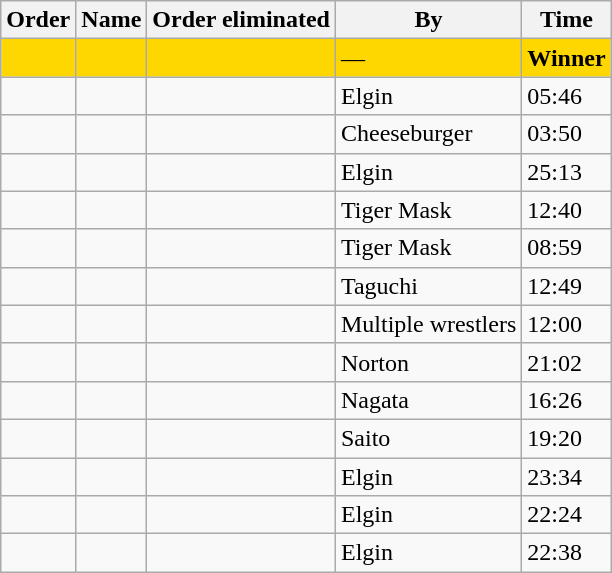<table class="wikitable sortable">
<tr>
<th>Order</th>
<th>Name</th>
<th>Order eliminated</th>
<th>By</th>
<th>Time</th>
</tr>
<tr style="background:gold">
<td></td>
<td><strong></strong></td>
<td></td>
<td>—</td>
<td><strong>Winner</strong></td>
</tr>
<tr>
<td></td>
<td></td>
<td></td>
<td>Elgin</td>
<td>05:46</td>
</tr>
<tr>
<td></td>
<td></td>
<td></td>
<td>Cheeseburger</td>
<td>03:50</td>
</tr>
<tr>
<td></td>
<td></td>
<td></td>
<td>Elgin</td>
<td>25:13</td>
</tr>
<tr>
<td></td>
<td></td>
<td></td>
<td>Tiger Mask</td>
<td>12:40</td>
</tr>
<tr>
<td></td>
<td></td>
<td></td>
<td>Tiger Mask</td>
<td>08:59</td>
</tr>
<tr>
<td></td>
<td></td>
<td></td>
<td>Taguchi</td>
<td>12:49</td>
</tr>
<tr>
<td></td>
<td></td>
<td></td>
<td>Multiple wrestlers</td>
<td>12:00</td>
</tr>
<tr>
<td></td>
<td></td>
<td></td>
<td>Norton</td>
<td>21:02</td>
</tr>
<tr>
<td></td>
<td></td>
<td></td>
<td>Nagata</td>
<td>16:26</td>
</tr>
<tr>
<td></td>
<td></td>
<td></td>
<td>Saito</td>
<td>19:20</td>
</tr>
<tr>
<td></td>
<td></td>
<td></td>
<td>Elgin</td>
<td>23:34</td>
</tr>
<tr>
<td></td>
<td></td>
<td></td>
<td>Elgin</td>
<td>22:24</td>
</tr>
<tr>
<td></td>
<td></td>
<td></td>
<td>Elgin</td>
<td>22:38</td>
</tr>
</table>
